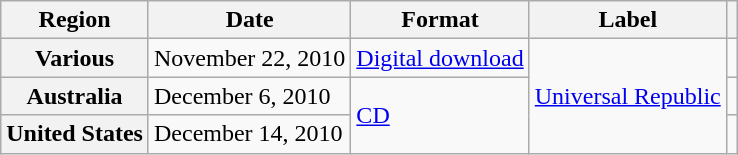<table class="wikitable plainrowheaders">
<tr>
<th scope="col">Region</th>
<th scope="col">Date</th>
<th scope="col">Format</th>
<th scope="col">Label</th>
<th scope="col"></th>
</tr>
<tr>
<th scope="row">Various</th>
<td>November 22, 2010</td>
<td><a href='#'>Digital download</a></td>
<td rowspan="3"><a href='#'>Universal Republic</a></td>
<td></td>
</tr>
<tr>
<th scope="row">Australia</th>
<td>December 6, 2010</td>
<td rowspan="2"><a href='#'>CD</a></td>
<td></td>
</tr>
<tr>
<th scope="row">United States</th>
<td>December 14, 2010</td>
<td></td>
</tr>
</table>
